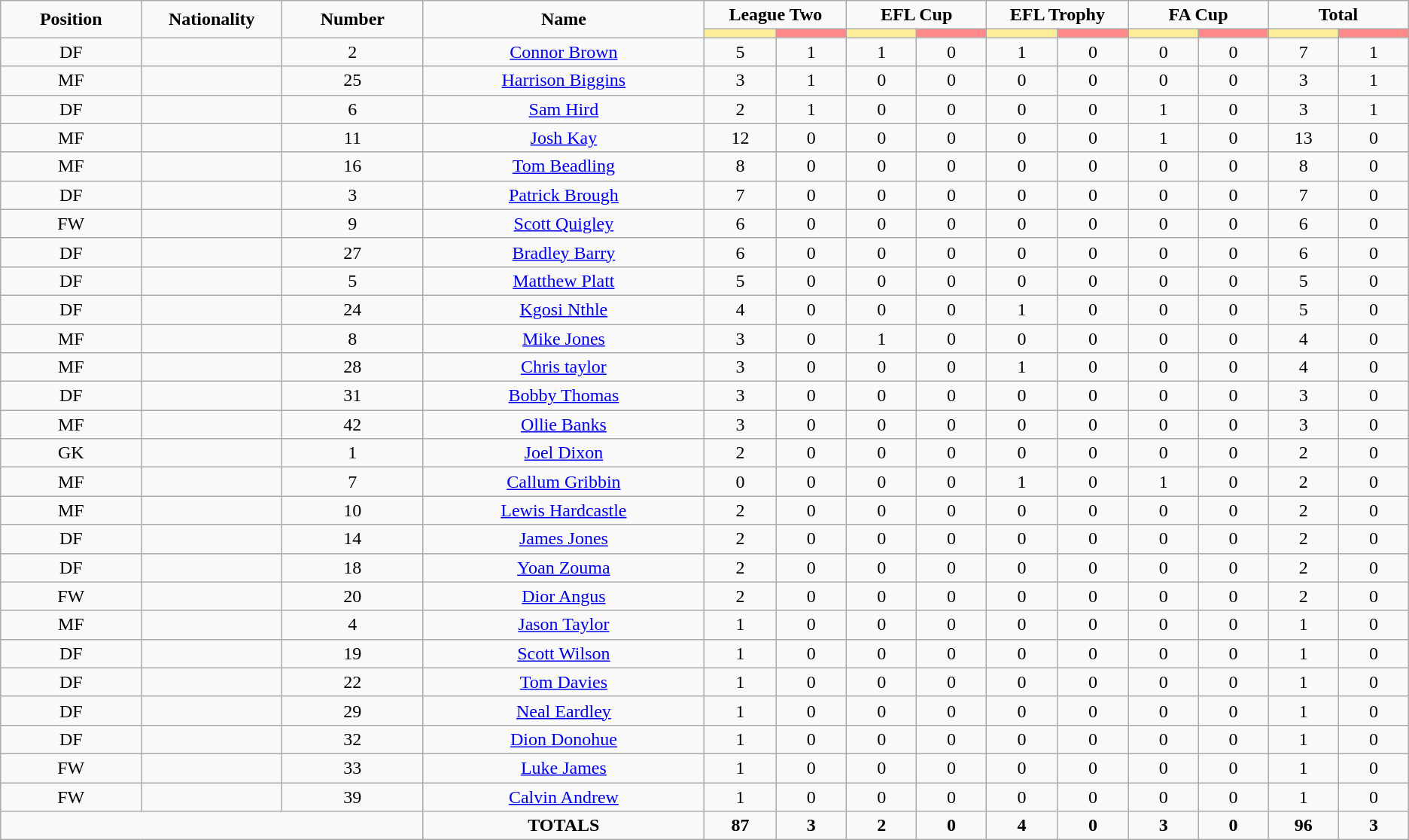<table class="wikitable" style="font-size: 100%; text-align: center;">
<tr>
<td rowspan="2" width="10%" align="center"><strong>Position</strong></td>
<td rowspan="2" width="10%" align="center"><strong>Nationality</strong></td>
<td rowspan="2" width="10%" align="center"><strong>Number</strong></td>
<td rowspan="2" width="20%" align="center"><strong>Name</strong></td>
<td colspan="2" align="center"><strong>League Two</strong></td>
<td colspan="2" align="center"><strong>EFL Cup</strong></td>
<td colspan="2" align="center"><strong>EFL Trophy</strong></td>
<td colspan="2" align="center"><strong>FA Cup</strong></td>
<td colspan="2" align="center"><strong>Total</strong></td>
</tr>
<tr>
<th width=60 style="background: #FFEE99"></th>
<th width=60 style="background: #FF8888"></th>
<th width=60 style="background: #FFEE99"></th>
<th width=60 style="background: #FF8888"></th>
<th width=60 style="background: #FFEE99"></th>
<th width=60 style="background: #FF8888"></th>
<th width=60 style="background: #FFEE99"></th>
<th width=60 style="background: #FF8888"></th>
<th width=60 style="background: #FFEE99"></th>
<th width=60 style="background: #FF8888"></th>
</tr>
<tr>
<td>DF</td>
<td></td>
<td>2</td>
<td><a href='#'>Connor Brown</a></td>
<td>5</td>
<td>1</td>
<td>1</td>
<td>0</td>
<td>1</td>
<td>0</td>
<td>0</td>
<td>0</td>
<td>7</td>
<td>1</td>
</tr>
<tr>
<td>MF</td>
<td></td>
<td>25</td>
<td><a href='#'>Harrison Biggins</a></td>
<td>3</td>
<td>1</td>
<td>0</td>
<td>0</td>
<td>0</td>
<td>0</td>
<td>0</td>
<td>0</td>
<td>3</td>
<td>1</td>
</tr>
<tr>
<td>DF</td>
<td></td>
<td>6</td>
<td><a href='#'>Sam Hird</a></td>
<td>2</td>
<td>1</td>
<td>0</td>
<td>0</td>
<td>0</td>
<td>0</td>
<td>1</td>
<td>0</td>
<td>3</td>
<td>1</td>
</tr>
<tr>
<td>MF</td>
<td></td>
<td>11</td>
<td><a href='#'>Josh Kay</a></td>
<td>12</td>
<td>0</td>
<td>0</td>
<td>0</td>
<td>0</td>
<td>0</td>
<td>1</td>
<td>0</td>
<td>13</td>
<td>0</td>
</tr>
<tr>
<td>MF</td>
<td></td>
<td>16</td>
<td><a href='#'>Tom Beadling</a></td>
<td>8</td>
<td>0</td>
<td>0</td>
<td>0</td>
<td>0</td>
<td>0</td>
<td>0</td>
<td>0</td>
<td>8</td>
<td>0</td>
</tr>
<tr>
<td>DF</td>
<td></td>
<td>3</td>
<td><a href='#'>Patrick Brough</a></td>
<td>7</td>
<td>0</td>
<td>0</td>
<td>0</td>
<td>0</td>
<td>0</td>
<td>0</td>
<td>0</td>
<td>7</td>
<td>0</td>
</tr>
<tr>
<td>FW</td>
<td></td>
<td>9</td>
<td><a href='#'>Scott Quigley</a></td>
<td>6</td>
<td>0</td>
<td>0</td>
<td>0</td>
<td>0</td>
<td>0</td>
<td>0</td>
<td>0</td>
<td>6</td>
<td>0</td>
</tr>
<tr>
<td>DF</td>
<td></td>
<td>27</td>
<td><a href='#'>Bradley Barry</a></td>
<td>6</td>
<td>0</td>
<td>0</td>
<td>0</td>
<td>0</td>
<td>0</td>
<td>0</td>
<td>0</td>
<td>6</td>
<td>0</td>
</tr>
<tr>
<td>DF</td>
<td></td>
<td>5</td>
<td><a href='#'>Matthew Platt</a></td>
<td>5</td>
<td>0</td>
<td>0</td>
<td>0</td>
<td>0</td>
<td>0</td>
<td>0</td>
<td>0</td>
<td>5</td>
<td>0</td>
</tr>
<tr>
<td>DF</td>
<td></td>
<td>24</td>
<td><a href='#'>Kgosi Nthle</a></td>
<td>4</td>
<td>0</td>
<td>0</td>
<td>0</td>
<td>1</td>
<td>0</td>
<td>0</td>
<td>0</td>
<td>5</td>
<td>0</td>
</tr>
<tr>
<td>MF</td>
<td></td>
<td>8</td>
<td><a href='#'>Mike Jones</a></td>
<td>3</td>
<td>0</td>
<td>1</td>
<td>0</td>
<td>0</td>
<td>0</td>
<td>0</td>
<td>0</td>
<td>4</td>
<td>0</td>
</tr>
<tr>
<td>MF</td>
<td></td>
<td>28</td>
<td><a href='#'>Chris taylor</a></td>
<td>3</td>
<td>0</td>
<td>0</td>
<td>0</td>
<td>1</td>
<td>0</td>
<td>0</td>
<td>0</td>
<td>4</td>
<td>0</td>
</tr>
<tr>
<td>DF</td>
<td></td>
<td>31</td>
<td><a href='#'>Bobby Thomas</a></td>
<td>3</td>
<td>0</td>
<td>0</td>
<td>0</td>
<td>0</td>
<td>0</td>
<td>0</td>
<td>0</td>
<td>3</td>
<td>0</td>
</tr>
<tr>
<td>MF</td>
<td></td>
<td>42</td>
<td><a href='#'>Ollie Banks</a></td>
<td>3</td>
<td>0</td>
<td>0</td>
<td>0</td>
<td>0</td>
<td>0</td>
<td>0</td>
<td>0</td>
<td>3</td>
<td>0</td>
</tr>
<tr>
<td>GK</td>
<td></td>
<td>1</td>
<td><a href='#'>Joel Dixon</a></td>
<td>2</td>
<td>0</td>
<td>0</td>
<td>0</td>
<td>0</td>
<td>0</td>
<td>0</td>
<td>0</td>
<td>2</td>
<td>0</td>
</tr>
<tr>
<td>MF</td>
<td></td>
<td>7</td>
<td><a href='#'>Callum Gribbin</a></td>
<td>0</td>
<td>0</td>
<td>0</td>
<td>0</td>
<td>1</td>
<td>0</td>
<td>1</td>
<td>0</td>
<td>2</td>
<td>0</td>
</tr>
<tr>
<td>MF</td>
<td></td>
<td>10</td>
<td><a href='#'>Lewis Hardcastle</a></td>
<td>2</td>
<td>0</td>
<td>0</td>
<td>0</td>
<td>0</td>
<td>0</td>
<td>0</td>
<td>0</td>
<td>2</td>
<td>0</td>
</tr>
<tr>
<td>DF</td>
<td></td>
<td>14</td>
<td><a href='#'>James Jones</a></td>
<td>2</td>
<td>0</td>
<td>0</td>
<td>0</td>
<td>0</td>
<td>0</td>
<td>0</td>
<td>0</td>
<td>2</td>
<td>0</td>
</tr>
<tr>
<td>DF</td>
<td></td>
<td>18</td>
<td><a href='#'>Yoan Zouma</a></td>
<td>2</td>
<td>0</td>
<td>0</td>
<td>0</td>
<td>0</td>
<td>0</td>
<td>0</td>
<td>0</td>
<td>2</td>
<td>0</td>
</tr>
<tr>
<td>FW</td>
<td></td>
<td>20</td>
<td><a href='#'>Dior Angus</a></td>
<td>2</td>
<td>0</td>
<td>0</td>
<td>0</td>
<td>0</td>
<td>0</td>
<td>0</td>
<td>0</td>
<td>2</td>
<td>0</td>
</tr>
<tr>
<td>MF</td>
<td></td>
<td>4</td>
<td><a href='#'>Jason Taylor</a></td>
<td>1</td>
<td>0</td>
<td>0</td>
<td>0</td>
<td>0</td>
<td>0</td>
<td>0</td>
<td>0</td>
<td>1</td>
<td>0</td>
</tr>
<tr>
<td>DF</td>
<td></td>
<td>19</td>
<td><a href='#'>Scott Wilson</a></td>
<td>1</td>
<td>0</td>
<td>0</td>
<td>0</td>
<td>0</td>
<td>0</td>
<td>0</td>
<td>0</td>
<td>1</td>
<td>0</td>
</tr>
<tr>
<td>DF</td>
<td></td>
<td>22</td>
<td><a href='#'>Tom Davies</a></td>
<td>1</td>
<td>0</td>
<td>0</td>
<td>0</td>
<td>0</td>
<td>0</td>
<td>0</td>
<td>0</td>
<td>1</td>
<td>0</td>
</tr>
<tr>
<td>DF</td>
<td></td>
<td>29</td>
<td><a href='#'>Neal Eardley</a></td>
<td>1</td>
<td>0</td>
<td>0</td>
<td>0</td>
<td>0</td>
<td>0</td>
<td>0</td>
<td>0</td>
<td>1</td>
<td>0</td>
</tr>
<tr>
<td>DF</td>
<td></td>
<td>32</td>
<td><a href='#'>Dion Donohue</a></td>
<td>1</td>
<td>0</td>
<td>0</td>
<td>0</td>
<td>0</td>
<td>0</td>
<td>0</td>
<td>0</td>
<td>1</td>
<td>0</td>
</tr>
<tr>
<td>FW</td>
<td></td>
<td>33</td>
<td><a href='#'>Luke James</a></td>
<td>1</td>
<td>0</td>
<td>0</td>
<td>0</td>
<td>0</td>
<td>0</td>
<td>0</td>
<td>0</td>
<td>1</td>
<td>0</td>
</tr>
<tr>
<td>FW</td>
<td></td>
<td>39</td>
<td><a href='#'>Calvin Andrew</a></td>
<td>1</td>
<td>0</td>
<td>0</td>
<td>0</td>
<td>0</td>
<td>0</td>
<td>0</td>
<td>0</td>
<td>1</td>
<td>0</td>
</tr>
<tr>
<td colspan="3"></td>
<td><strong>TOTALS</strong></td>
<td><strong>87</strong></td>
<td><strong>3</strong></td>
<td><strong>2</strong></td>
<td><strong>0</strong></td>
<td><strong>4</strong></td>
<td><strong>0</strong></td>
<td><strong>3</strong></td>
<td><strong>0</strong></td>
<td><strong>96</strong></td>
<td><strong>3</strong></td>
</tr>
</table>
